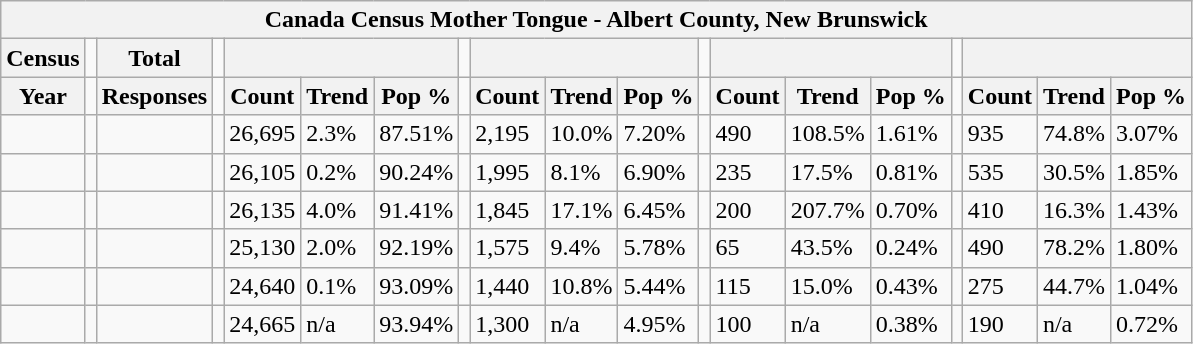<table class="wikitable">
<tr>
<th colspan="19">Canada Census Mother Tongue - Albert County, New Brunswick</th>
</tr>
<tr>
<th>Census</th>
<td></td>
<th>Total</th>
<td colspan="1"></td>
<th colspan="3"></th>
<td colspan="1"></td>
<th colspan="3"></th>
<td colspan="1"></td>
<th colspan="3"></th>
<td colspan="1"></td>
<th colspan="3"></th>
</tr>
<tr>
<th>Year</th>
<td></td>
<th>Responses</th>
<td></td>
<th>Count</th>
<th>Trend</th>
<th>Pop %</th>
<td></td>
<th>Count</th>
<th>Trend</th>
<th>Pop %</th>
<td></td>
<th>Count</th>
<th>Trend</th>
<th>Pop %</th>
<td></td>
<th>Count</th>
<th>Trend</th>
<th>Pop %</th>
</tr>
<tr>
<td></td>
<td></td>
<td></td>
<td></td>
<td>26,695</td>
<td> 2.3%</td>
<td>87.51%</td>
<td></td>
<td>2,195</td>
<td> 10.0%</td>
<td>7.20%</td>
<td></td>
<td>490</td>
<td> 108.5%</td>
<td>1.61%</td>
<td></td>
<td>935</td>
<td> 74.8%</td>
<td>3.07%</td>
</tr>
<tr>
<td></td>
<td></td>
<td></td>
<td></td>
<td>26,105</td>
<td> 0.2%</td>
<td>90.24%</td>
<td></td>
<td>1,995</td>
<td> 8.1%</td>
<td>6.90%</td>
<td></td>
<td>235</td>
<td> 17.5%</td>
<td>0.81%</td>
<td></td>
<td>535</td>
<td> 30.5%</td>
<td>1.85%</td>
</tr>
<tr>
<td></td>
<td></td>
<td></td>
<td></td>
<td>26,135</td>
<td> 4.0%</td>
<td>91.41%</td>
<td></td>
<td>1,845</td>
<td> 17.1%</td>
<td>6.45%</td>
<td></td>
<td>200</td>
<td> 207.7%</td>
<td>0.70%</td>
<td></td>
<td>410</td>
<td> 16.3%</td>
<td>1.43%</td>
</tr>
<tr>
<td></td>
<td></td>
<td></td>
<td></td>
<td>25,130</td>
<td> 2.0%</td>
<td>92.19%</td>
<td></td>
<td>1,575</td>
<td> 9.4%</td>
<td>5.78%</td>
<td></td>
<td>65</td>
<td> 43.5%</td>
<td>0.24%</td>
<td></td>
<td>490</td>
<td> 78.2%</td>
<td>1.80%</td>
</tr>
<tr>
<td></td>
<td></td>
<td></td>
<td></td>
<td>24,640</td>
<td> 0.1%</td>
<td>93.09%</td>
<td></td>
<td>1,440</td>
<td> 10.8%</td>
<td>5.44%</td>
<td></td>
<td>115</td>
<td> 15.0%</td>
<td>0.43%</td>
<td></td>
<td>275</td>
<td> 44.7%</td>
<td>1.04%</td>
</tr>
<tr>
<td></td>
<td></td>
<td></td>
<td></td>
<td>24,665</td>
<td>n/a</td>
<td>93.94%</td>
<td></td>
<td>1,300</td>
<td>n/a</td>
<td>4.95%</td>
<td></td>
<td>100</td>
<td>n/a</td>
<td>0.38%</td>
<td></td>
<td>190</td>
<td>n/a</td>
<td>0.72%</td>
</tr>
</table>
